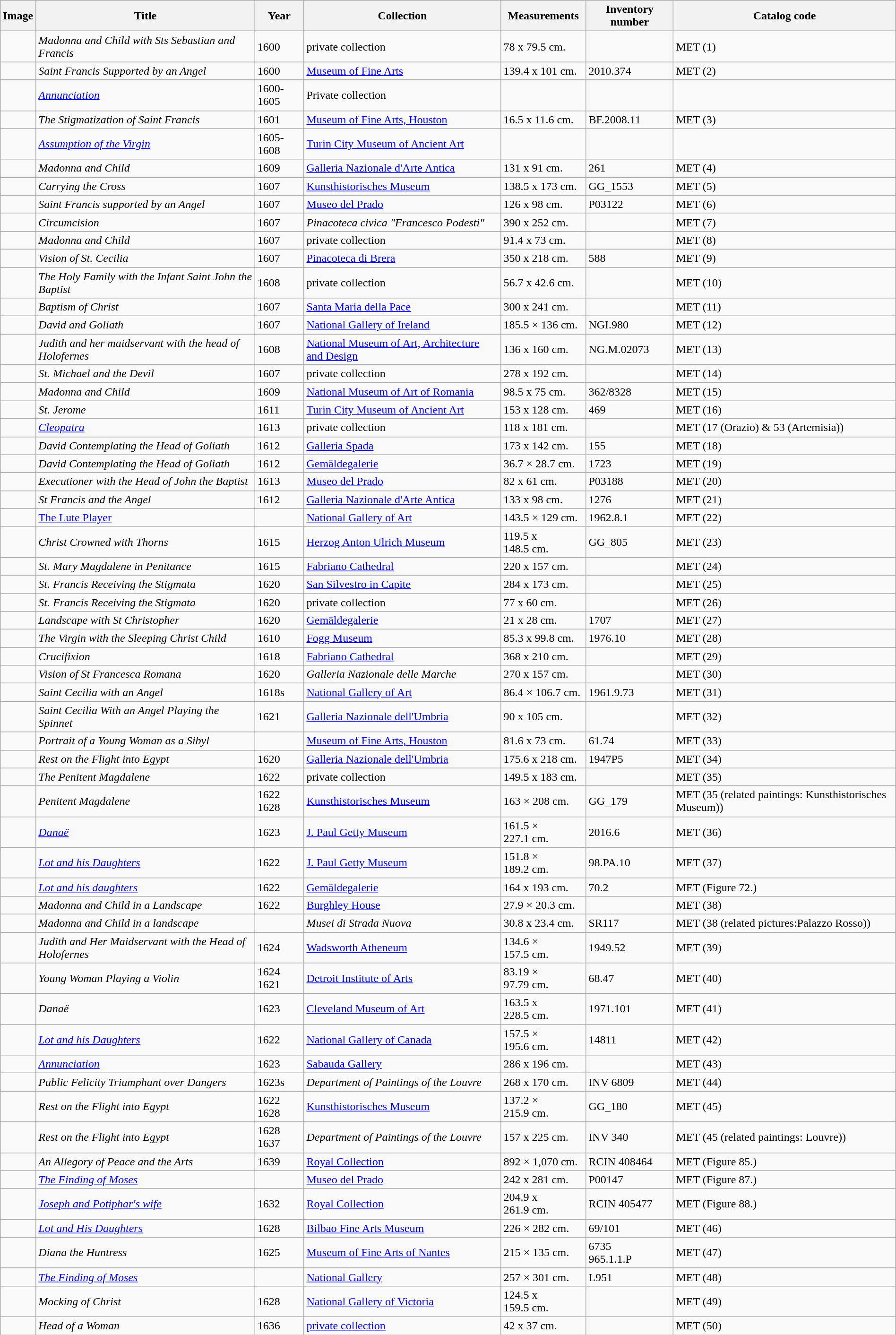<table class='wikitable sortable' style='width:100%'>
<tr>
<th>Image</th>
<th>Title</th>
<th>Year</th>
<th>Collection</th>
<th>Measurements</th>
<th>Inventory number</th>
<th>Catalog code</th>
</tr>
<tr>
<td></td>
<td><em>Madonna and Child with Sts Sebastian and Francis</em></td>
<td>1600</td>
<td>private collection</td>
<td>78 x 79.5 cm.</td>
<td></td>
<td>MET (1)</td>
</tr>
<tr>
<td></td>
<td><em>Saint Francis Supported by an Angel</em></td>
<td>1600</td>
<td><a href='#'>Museum of Fine Arts</a></td>
<td>139.4 x 101 cm.</td>
<td>2010.374</td>
<td>MET (2)</td>
</tr>
<tr>
<td></td>
<td><em><a href='#'>Annunciation</a></em></td>
<td>1600-1605</td>
<td>Private collection</td>
<td></td>
<td></td>
<td></td>
</tr>
<tr>
<td></td>
<td><em>The Stigmatization of Saint Francis</em></td>
<td>1601</td>
<td><a href='#'>Museum of Fine Arts, Houston</a></td>
<td>16.5 x 11.6 cm.</td>
<td>BF.2008.11</td>
<td>MET (3)</td>
</tr>
<tr>
<td></td>
<td><em><a href='#'>Assumption of the Virgin</a></em></td>
<td>1605-1608</td>
<td><a href='#'>Turin City Museum of Ancient Art</a></td>
<td></td>
<td></td>
</tr>
<tr>
<td></td>
<td><em>Madonna and Child</em></td>
<td>1609</td>
<td><a href='#'>Galleria Nazionale d'Arte Antica</a></td>
<td>131 x 91 cm.</td>
<td>261</td>
<td>MET (4)</td>
</tr>
<tr>
<td></td>
<td><em>Carrying the Cross</em></td>
<td>1607</td>
<td><a href='#'>Kunsthistorisches Museum</a></td>
<td>138.5 x 173 cm.</td>
<td>GG_1553</td>
<td>MET (5)</td>
</tr>
<tr>
<td></td>
<td><em>Saint Francis supported by an Angel</em></td>
<td>1607</td>
<td><a href='#'>Museo del Prado</a></td>
<td>126 x 98 cm.</td>
<td>P03122</td>
<td>MET (6)</td>
</tr>
<tr>
<td></td>
<td><em>Circumcision</em></td>
<td>1607</td>
<td><em>Pinacoteca civica "Francesco Podesti"</em></td>
<td>390 x 252 cm.</td>
<td></td>
<td>MET (7)</td>
</tr>
<tr>
<td></td>
<td><em>Madonna and Child</em></td>
<td>1607</td>
<td>private collection</td>
<td>91.4 x 73 cm.</td>
<td></td>
<td>MET (8)</td>
</tr>
<tr>
<td></td>
<td><em>Vision of St. Cecilia</em></td>
<td>1607</td>
<td><a href='#'>Pinacoteca di Brera</a></td>
<td>350 x 218 cm.</td>
<td>588</td>
<td>MET (9)</td>
</tr>
<tr>
<td></td>
<td><em>The Holy Family with the Infant Saint John the Baptist</em></td>
<td>1608</td>
<td>private collection</td>
<td>56.7 x 42.6 cm.</td>
<td></td>
<td>MET (10)</td>
</tr>
<tr>
<td></td>
<td><em>Baptism of Christ</em></td>
<td>1607</td>
<td><a href='#'>Santa Maria della Pace</a></td>
<td>300 x 241 cm.</td>
<td></td>
<td>MET (11)</td>
</tr>
<tr>
<td></td>
<td><em>David and Goliath</em></td>
<td>1607</td>
<td><a href='#'>National Gallery of Ireland</a></td>
<td>185.5 × 136 cm.</td>
<td>NGI.980</td>
<td>MET (12)</td>
</tr>
<tr>
<td></td>
<td><em>Judith and her maidservant with the head of Holofernes</em></td>
<td>1608</td>
<td><a href='#'>National Museum of Art, Architecture and Design</a></td>
<td>136 x 160 cm.</td>
<td>NG.M.02073</td>
<td>MET (13)</td>
</tr>
<tr>
<td></td>
<td><em>St. Michael and the Devil</em></td>
<td>1607</td>
<td>private collection</td>
<td>278 x 192 cm.</td>
<td></td>
<td>MET (14)</td>
</tr>
<tr>
<td></td>
<td><em>Madonna and Child</em></td>
<td>1609</td>
<td><a href='#'>National Museum of Art of Romania</a></td>
<td>98.5 x 75 cm.</td>
<td>362/8328</td>
<td>MET (15)</td>
</tr>
<tr>
<td></td>
<td><em>St. Jerome</em></td>
<td>1611</td>
<td><a href='#'>Turin City Museum of Ancient Art</a></td>
<td>153 x 128 cm.</td>
<td>469</td>
<td>MET (16)</td>
</tr>
<tr>
<td></td>
<td><em><a href='#'>Cleopatra</a></em></td>
<td>1613</td>
<td>private collection</td>
<td>118 x 181 cm.</td>
<td></td>
<td>MET (17 (Orazio) & 53 (Artemisia))</td>
</tr>
<tr>
<td></td>
<td><em>David Contemplating the Head of Goliath</em></td>
<td>1612</td>
<td><a href='#'>Galleria Spada</a></td>
<td>173 x 142 cm.</td>
<td>155</td>
<td>MET (18)</td>
</tr>
<tr>
<td></td>
<td><em>David Contemplating the Head of Goliath</em></td>
<td>1612</td>
<td><a href='#'>Gemäldegalerie</a></td>
<td>36.7 × 28.7 cm.</td>
<td>1723</td>
<td>MET (19)</td>
</tr>
<tr>
<td></td>
<td><em>Executioner with the Head of John the Baptist</em></td>
<td>1613</td>
<td><a href='#'>Museo del Prado</a></td>
<td>82 x 61 cm.</td>
<td>P03188</td>
<td>MET (20)</td>
</tr>
<tr>
<td></td>
<td><em>St Francis and the Angel</em></td>
<td>1612</td>
<td><a href='#'>Galleria Nazionale d'Arte Antica</a></td>
<td>133 x 98 cm.</td>
<td>1276</td>
<td>MET (21)</td>
</tr>
<tr>
<td></td>
<td><a href='#'>The Lute Player</a></td>
<td></td>
<td><a href='#'>National Gallery of Art</a></td>
<td>143.5 × 129 cm.</td>
<td>1962.8.1</td>
<td>MET (22)</td>
</tr>
<tr>
<td></td>
<td><em>Christ  Crowned with Thorns</em></td>
<td>1615</td>
<td><a href='#'>Herzog Anton Ulrich Museum</a></td>
<td>119.5 x 148.5 cm.</td>
<td>GG_805</td>
<td>MET (23)</td>
</tr>
<tr>
<td></td>
<td><em>St. Mary Magdalene in Penitance</em></td>
<td>1615</td>
<td><a href='#'>Fabriano Cathedral</a></td>
<td>220 x 157 cm.</td>
<td></td>
<td>MET (24)</td>
</tr>
<tr>
<td></td>
<td><em>St. Francis Receiving the Stigmata</em></td>
<td>1620</td>
<td><a href='#'>San Silvestro in Capite</a></td>
<td>284 x 173 cm.</td>
<td></td>
<td>MET (25)</td>
</tr>
<tr>
<td></td>
<td><em>St. Francis Receiving the Stigmata</em></td>
<td>1620</td>
<td>private collection</td>
<td>77 x 60 cm.</td>
<td></td>
<td>MET (26)</td>
</tr>
<tr>
<td></td>
<td><em>Landscape with St Christopher</em></td>
<td>1620</td>
<td><a href='#'>Gemäldegalerie</a></td>
<td>21 x 28 cm.</td>
<td>1707</td>
<td>MET (27)</td>
</tr>
<tr>
<td></td>
<td><em>The Virgin with the Sleeping Christ Child</em></td>
<td>1610</td>
<td><a href='#'>Fogg Museum</a></td>
<td>85.3 x 99.8 cm.</td>
<td>1976.10</td>
<td>MET (28)</td>
</tr>
<tr>
<td></td>
<td><em>Crucifixion</em></td>
<td>1618</td>
<td><a href='#'>Fabriano Cathedral</a></td>
<td>368 x 210 cm.</td>
<td></td>
<td>MET (29)</td>
</tr>
<tr>
<td></td>
<td><em>Vision of St Francesca Romana</em></td>
<td>1620</td>
<td><em>Galleria Nazionale delle Marche</em></td>
<td>270 x 157 cm.</td>
<td></td>
<td>MET (30)</td>
</tr>
<tr>
<td></td>
<td><em>Saint Cecilia with an Angel</em></td>
<td>1618s</td>
<td><a href='#'>National Gallery of Art</a></td>
<td>86.4 × 106.7 cm.</td>
<td>1961.9.73</td>
<td>MET (31)</td>
</tr>
<tr>
<td></td>
<td><em>Saint Cecilia With an Angel Playing the Spinnet</em></td>
<td>1621</td>
<td><a href='#'>Galleria Nazionale dell'Umbria</a></td>
<td>90 x 105 cm.</td>
<td></td>
<td>MET (32)</td>
</tr>
<tr>
<td></td>
<td><em>Portrait of a Young Woman as a Sibyl</em></td>
<td></td>
<td><a href='#'>Museum of Fine Arts, Houston</a></td>
<td>81.6 x 73 cm.</td>
<td>61.74</td>
<td>MET (33)</td>
</tr>
<tr>
<td></td>
<td><em>Rest on the Flight into Egypt</em></td>
<td>1620</td>
<td><a href='#'>Galleria Nazionale dell'Umbria</a></td>
<td>175.6 x 218 cm.</td>
<td>1947P5</td>
<td>MET (34)</td>
</tr>
<tr>
<td></td>
<td><em>The Penitent Magdalene</em></td>
<td>1622</td>
<td>private collection</td>
<td>149.5 x 183 cm.</td>
<td></td>
<td>MET (35)</td>
</tr>
<tr>
<td></td>
<td><em>Penitent Magdalene</em></td>
<td>1622<br>1628</td>
<td><a href='#'>Kunsthistorisches Museum</a></td>
<td>163 × 208 cm.</td>
<td>GG_179</td>
<td>MET (35 (related paintings: Kunsthistorisches Museum))</td>
</tr>
<tr>
<td></td>
<td><em><a href='#'>Danaë</a></em></td>
<td>1623</td>
<td><a href='#'>J. Paul Getty Museum</a></td>
<td>161.5 × 227.1 cm.</td>
<td>2016.6</td>
<td>MET (36)</td>
</tr>
<tr>
<td></td>
<td><em><a href='#'>Lot and his Daughters</a></em></td>
<td>1622</td>
<td><a href='#'>J. Paul Getty Museum</a></td>
<td>151.8 × 189.2 cm.</td>
<td>98.PA.10</td>
<td>MET (37)</td>
</tr>
<tr>
<td></td>
<td><em><a href='#'>Lot and his daughters</a></em></td>
<td>1622</td>
<td><a href='#'>Gemäldegalerie</a></td>
<td>164 x 193 cm.</td>
<td>70.2</td>
<td>MET (Figure 72.)</td>
</tr>
<tr>
<td></td>
<td><em>Madonna and Child in a Landscape</em></td>
<td>1622</td>
<td><a href='#'>Burghley House</a></td>
<td>27.9 × 20.3 cm.</td>
<td></td>
<td>MET (38)</td>
</tr>
<tr>
<td></td>
<td><em>Madonna and Child in a landscape</em></td>
<td></td>
<td><em>Musei di Strada Nuova</em></td>
<td>30.8 x 23.4 cm.</td>
<td>SR117</td>
<td>MET (38 (related pictures:Palazzo Rosso))</td>
</tr>
<tr>
<td></td>
<td><em>Judith and Her Maidservant with the Head of Holofernes</em></td>
<td>1624</td>
<td><a href='#'>Wadsworth Atheneum</a></td>
<td>134.6 × 157.5 cm.</td>
<td>1949.52</td>
<td>MET (39)</td>
</tr>
<tr>
<td></td>
<td><em>Young Woman Playing a Violin</em></td>
<td>1624<br>1621</td>
<td><a href='#'>Detroit Institute of Arts</a></td>
<td>83.19 × 97.79 cm.</td>
<td>68.47</td>
<td>MET (40)</td>
</tr>
<tr>
<td></td>
<td><em>Danaë</em></td>
<td>1623</td>
<td><a href='#'>Cleveland Museum of Art</a></td>
<td>163.5 x 228.5 cm.</td>
<td>1971.101</td>
<td>MET (41)</td>
</tr>
<tr>
<td></td>
<td><em><a href='#'>Lot and his Daughters</a></em></td>
<td>1622</td>
<td><a href='#'>National Gallery of Canada</a></td>
<td>157.5 × 195.6 cm.</td>
<td>14811</td>
<td>MET (42)</td>
</tr>
<tr>
<td></td>
<td><em><a href='#'>Annunciation</a></em></td>
<td>1623</td>
<td><a href='#'>Sabauda Gallery</a></td>
<td>286 x 196 cm.</td>
<td></td>
<td>MET (43)</td>
</tr>
<tr>
<td></td>
<td><em>Public Felicity Triumphant over Dangers</em></td>
<td>1623s</td>
<td><em>Department of Paintings of the Louvre</em></td>
<td>268 x 170 cm.</td>
<td>INV 6809</td>
<td>MET (44)</td>
</tr>
<tr>
<td></td>
<td><em>Rest on the Flight into Egypt</em></td>
<td>1622<br>1628</td>
<td><a href='#'>Kunsthistorisches Museum</a></td>
<td>137.2 × 215.9 cm.</td>
<td>GG_180</td>
<td>MET (45)</td>
</tr>
<tr>
<td></td>
<td><em>Rest on the Flight into Egypt</em></td>
<td>1628<br>1637</td>
<td><em>Department of Paintings of the Louvre</em></td>
<td>157 x 225 cm.</td>
<td>INV 340</td>
<td>MET (45 (related paintings: Louvre))</td>
</tr>
<tr>
<td></td>
<td><em>An Allegory of Peace and the Arts</em></td>
<td>1639</td>
<td><a href='#'>Royal Collection</a></td>
<td>892 × 1,070 cm.</td>
<td>RCIN 408464</td>
<td>MET (Figure 85.)</td>
</tr>
<tr>
<td></td>
<td><em><a href='#'>The Finding of Moses</a></em></td>
<td></td>
<td><a href='#'>Museo del Prado</a></td>
<td>242 x 281 cm.</td>
<td>P00147</td>
<td>MET (Figure 87.)</td>
</tr>
<tr>
<td></td>
<td><em><a href='#'>Joseph and Potiphar's wife</a></em></td>
<td>1632</td>
<td><a href='#'>Royal Collection</a></td>
<td>204.9 x 261.9 cm.</td>
<td>RCIN 405477</td>
<td>MET (Figure 88.)</td>
</tr>
<tr>
<td></td>
<td><em><a href='#'>Lot and His Daughters</a></em></td>
<td>1628</td>
<td><a href='#'>Bilbao Fine Arts Museum</a></td>
<td>226 × 282 cm.</td>
<td>69/101</td>
<td>MET (46)</td>
</tr>
<tr>
<td></td>
<td><em>Diana the Huntress</em></td>
<td>1625</td>
<td><a href='#'>Museum of Fine Arts of Nantes</a></td>
<td>215 × 135 cm.</td>
<td>6735<br>965.1.1.P</td>
<td>MET (47)</td>
</tr>
<tr>
<td></td>
<td><em><a href='#'>The Finding of Moses</a></em></td>
<td></td>
<td><a href='#'>National Gallery</a></td>
<td>257 × 301 cm.</td>
<td>L951</td>
<td>MET (48)</td>
</tr>
<tr>
<td></td>
<td><em>Mocking of Christ</em></td>
<td>1628</td>
<td><a href='#'>National Gallery of Victoria</a></td>
<td>124.5 x 159.5 cm.</td>
<td></td>
<td>MET (49)</td>
</tr>
<tr>
<td></td>
<td><em>Head of a Woman</em></td>
<td>1636</td>
<td><a href='#'>private collection</a></td>
<td>42 x 37 cm.</td>
<td></td>
<td>MET (50)</td>
</tr>
</table>
